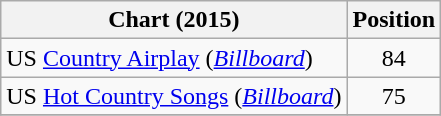<table class="wikitable sortable">
<tr>
<th scope="col">Chart (2015)</th>
<th scope="col">Position</th>
</tr>
<tr>
<td>US <a href='#'>Country Airplay</a> (<em><a href='#'>Billboard</a></em>)</td>
<td align="center">84</td>
</tr>
<tr>
<td>US <a href='#'>Hot Country Songs</a> (<em><a href='#'>Billboard</a></em>)</td>
<td align="center">75</td>
</tr>
<tr>
</tr>
</table>
